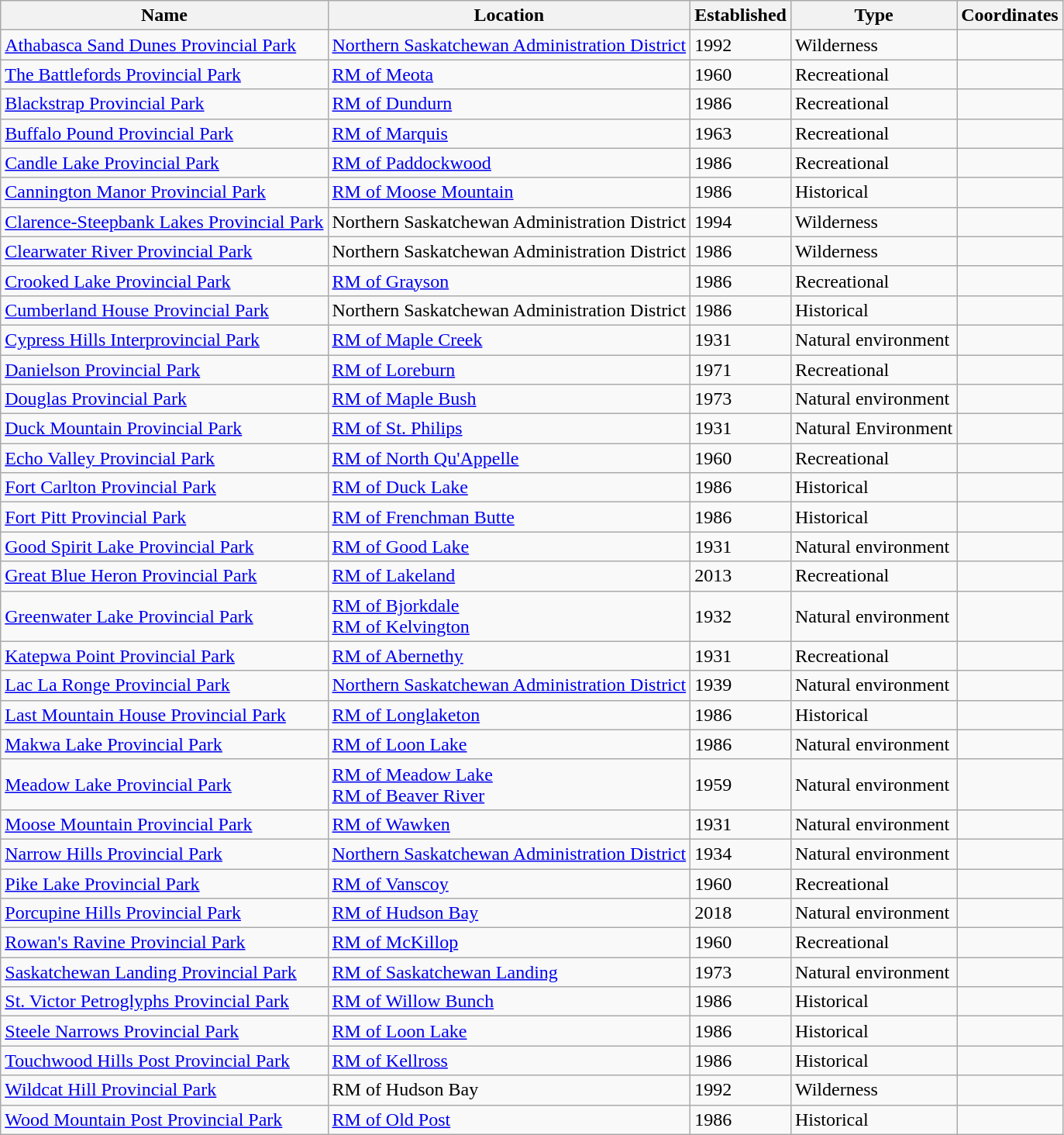<table class='wikitable sortable'>
<tr>
<th>Name</th>
<th>Location</th>
<th>Established</th>
<th>Type</th>
<th>Coordinates</th>
</tr>
<tr>
<td><a href='#'>Athabasca Sand Dunes Provincial Park</a></td>
<td><a href='#'>Northern Saskatchewan Administration District</a></td>
<td>1992</td>
<td>Wilderness</td>
<td></td>
</tr>
<tr>
<td><a href='#'>The Battlefords Provincial Park</a></td>
<td><a href='#'>RM of Meota</a></td>
<td>1960</td>
<td>Recreational</td>
<td></td>
</tr>
<tr>
<td><a href='#'>Blackstrap Provincial Park</a></td>
<td><a href='#'>RM of Dundurn</a></td>
<td>1986</td>
<td>Recreational</td>
<td></td>
</tr>
<tr>
<td><a href='#'>Buffalo Pound Provincial Park</a></td>
<td><a href='#'>RM of Marquis</a></td>
<td>1963</td>
<td>Recreational</td>
<td></td>
</tr>
<tr>
<td><a href='#'>Candle Lake Provincial Park</a></td>
<td><a href='#'>RM of Paddockwood</a></td>
<td>1986</td>
<td>Recreational</td>
<td></td>
</tr>
<tr>
<td><a href='#'>Cannington Manor Provincial Park</a></td>
<td><a href='#'>RM of Moose Mountain</a></td>
<td>1986</td>
<td>Historical</td>
<td></td>
</tr>
<tr>
<td><a href='#'>Clarence-Steepbank Lakes Provincial Park</a></td>
<td>Northern Saskatchewan Administration District</td>
<td>1994</td>
<td>Wilderness</td>
<td></td>
</tr>
<tr>
<td><a href='#'>Clearwater River Provincial Park</a></td>
<td>Northern Saskatchewan Administration District</td>
<td>1986</td>
<td>Wilderness</td>
<td></td>
</tr>
<tr>
<td><a href='#'>Crooked Lake Provincial Park</a></td>
<td><a href='#'>RM of Grayson</a></td>
<td>1986</td>
<td>Recreational</td>
<td></td>
</tr>
<tr>
<td><a href='#'>Cumberland House Provincial Park</a></td>
<td>Northern Saskatchewan Administration District</td>
<td>1986</td>
<td>Historical</td>
<td></td>
</tr>
<tr>
<td><a href='#'>Cypress Hills Interprovincial Park</a></td>
<td><a href='#'>RM of Maple Creek</a></td>
<td>1931</td>
<td>Natural environment</td>
<td></td>
</tr>
<tr>
<td><a href='#'>Danielson Provincial Park</a></td>
<td><a href='#'>RM of Loreburn</a></td>
<td>1971</td>
<td>Recreational</td>
<td></td>
</tr>
<tr>
<td><a href='#'>Douglas Provincial Park</a></td>
<td><a href='#'>RM of Maple Bush</a></td>
<td>1973</td>
<td>Natural environment</td>
<td></td>
</tr>
<tr>
<td><a href='#'>Duck Mountain Provincial Park</a></td>
<td><a href='#'>RM of St. Philips</a></td>
<td>1931</td>
<td>Natural Environment</td>
<td></td>
</tr>
<tr>
<td><a href='#'>Echo Valley Provincial Park</a></td>
<td><a href='#'>RM of North Qu'Appelle</a></td>
<td>1960</td>
<td>Recreational</td>
<td></td>
</tr>
<tr>
<td><a href='#'>Fort Carlton Provincial Park</a></td>
<td><a href='#'>RM of Duck Lake</a></td>
<td>1986</td>
<td>Historical</td>
<td></td>
</tr>
<tr>
<td><a href='#'>Fort Pitt Provincial Park</a></td>
<td><a href='#'>RM of Frenchman Butte</a></td>
<td>1986</td>
<td>Historical</td>
<td></td>
</tr>
<tr>
<td><a href='#'>Good Spirit Lake Provincial Park</a></td>
<td><a href='#'>RM of Good Lake</a></td>
<td>1931</td>
<td>Natural environment</td>
<td></td>
</tr>
<tr>
<td><a href='#'>Great Blue Heron Provincial Park</a></td>
<td><a href='#'>RM of Lakeland</a></td>
<td>2013</td>
<td>Recreational</td>
<td></td>
</tr>
<tr>
<td><a href='#'>Greenwater Lake Provincial Park</a></td>
<td><a href='#'>RM of Bjorkdale</a><br><a href='#'>RM of Kelvington</a></td>
<td>1932</td>
<td>Natural environment</td>
<td></td>
</tr>
<tr>
<td><a href='#'>Katepwa Point Provincial Park</a></td>
<td><a href='#'>RM of Abernethy</a></td>
<td>1931</td>
<td>Recreational</td>
<td></td>
</tr>
<tr>
<td><a href='#'>Lac La Ronge Provincial Park</a></td>
<td><a href='#'>Northern Saskatchewan Administration District</a></td>
<td>1939</td>
<td>Natural environment</td>
<td></td>
</tr>
<tr>
<td><a href='#'>Last Mountain House Provincial Park</a></td>
<td><a href='#'>RM of Longlaketon</a></td>
<td>1986</td>
<td>Historical</td>
<td></td>
</tr>
<tr>
<td><a href='#'>Makwa Lake Provincial Park</a></td>
<td><a href='#'>RM of Loon Lake</a></td>
<td>1986</td>
<td>Natural environment</td>
<td></td>
</tr>
<tr>
<td><a href='#'>Meadow Lake Provincial Park</a></td>
<td><a href='#'>RM of Meadow Lake</a><br><a href='#'>RM of Beaver River</a></td>
<td>1959</td>
<td>Natural environment</td>
<td></td>
</tr>
<tr>
<td><a href='#'>Moose Mountain Provincial Park</a></td>
<td><a href='#'>RM of Wawken</a></td>
<td>1931</td>
<td>Natural environment</td>
<td></td>
</tr>
<tr>
<td><a href='#'>Narrow Hills Provincial Park</a></td>
<td><a href='#'>Northern Saskatchewan Administration District</a></td>
<td>1934</td>
<td>Natural environment</td>
<td></td>
</tr>
<tr>
<td><a href='#'>Pike Lake Provincial Park</a></td>
<td><a href='#'>RM of Vanscoy</a></td>
<td>1960</td>
<td>Recreational</td>
<td></td>
</tr>
<tr>
<td><a href='#'>Porcupine Hills Provincial Park</a></td>
<td><a href='#'>RM of Hudson Bay</a></td>
<td>2018</td>
<td>Natural environment</td>
<td></td>
</tr>
<tr>
<td><a href='#'>Rowan's Ravine Provincial Park</a></td>
<td><a href='#'>RM of McKillop</a></td>
<td>1960</td>
<td>Recreational</td>
<td></td>
</tr>
<tr>
<td><a href='#'>Saskatchewan Landing Provincial Park</a></td>
<td><a href='#'>RM of Saskatchewan Landing</a></td>
<td>1973</td>
<td>Natural environment</td>
<td></td>
</tr>
<tr>
<td><a href='#'>St. Victor Petroglyphs Provincial Park</a></td>
<td><a href='#'>RM of Willow Bunch</a></td>
<td>1986</td>
<td>Historical</td>
<td></td>
</tr>
<tr>
<td><a href='#'>Steele Narrows Provincial Park</a></td>
<td><a href='#'>RM of Loon Lake</a></td>
<td>1986</td>
<td>Historical</td>
<td></td>
</tr>
<tr>
<td><a href='#'>Touchwood Hills Post Provincial Park</a></td>
<td><a href='#'>RM of Kellross</a></td>
<td>1986</td>
<td>Historical</td>
<td></td>
</tr>
<tr>
<td><a href='#'>Wildcat Hill Provincial Park</a></td>
<td>RM of Hudson Bay</td>
<td>1992</td>
<td>Wilderness</td>
<td></td>
</tr>
<tr>
<td><a href='#'>Wood Mountain Post Provincial Park</a></td>
<td><a href='#'>RM of Old Post</a></td>
<td>1986</td>
<td>Historical</td>
<td></td>
</tr>
</table>
